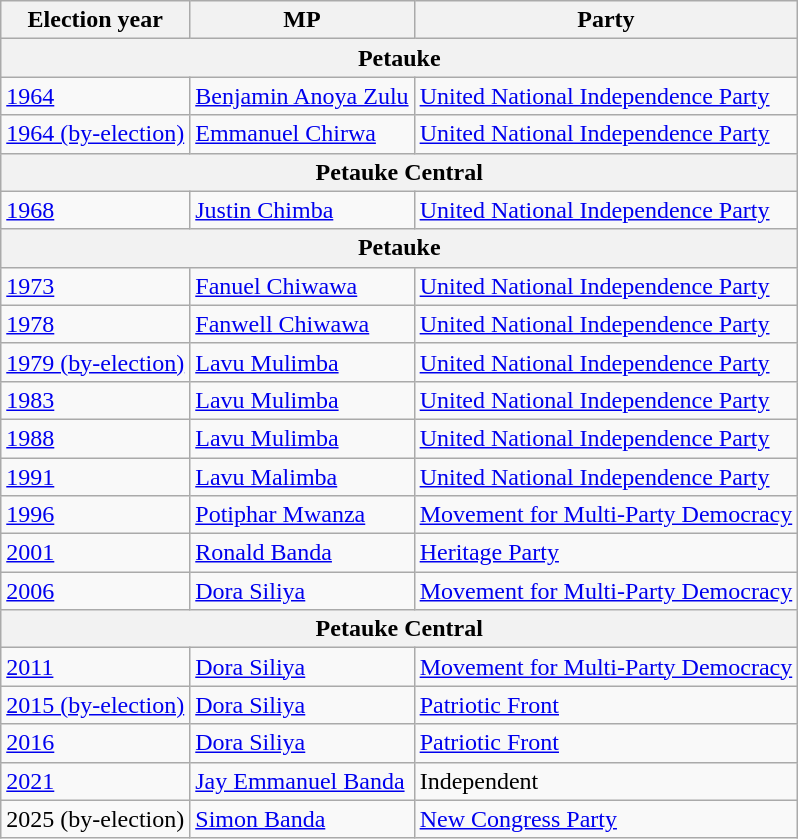<table class=wikitable>
<tr>
<th>Election year</th>
<th>MP</th>
<th>Party</th>
</tr>
<tr>
<th colspan=3>Petauke</th>
</tr>
<tr>
<td><a href='#'>1964</a></td>
<td><a href='#'>Benjamin Anoya Zulu</a></td>
<td><a href='#'>United National Independence Party</a></td>
</tr>
<tr>
<td><a href='#'>1964 (by-election)</a></td>
<td><a href='#'>Emmanuel Chirwa</a></td>
<td><a href='#'>United National Independence Party</a></td>
</tr>
<tr>
<th colspan=3>Petauke Central</th>
</tr>
<tr>
<td><a href='#'>1968</a></td>
<td><a href='#'>Justin Chimba</a></td>
<td><a href='#'>United National Independence Party</a></td>
</tr>
<tr>
<th colspan=3>Petauke</th>
</tr>
<tr>
<td><a href='#'>1973</a></td>
<td><a href='#'>Fanuel Chiwawa</a></td>
<td><a href='#'>United National Independence Party</a></td>
</tr>
<tr>
<td><a href='#'>1978</a></td>
<td><a href='#'>Fanwell Chiwawa</a></td>
<td><a href='#'>United National Independence Party</a></td>
</tr>
<tr>
<td><a href='#'>1979 (by-election)</a></td>
<td><a href='#'>Lavu Mulimba</a></td>
<td><a href='#'>United National Independence Party</a></td>
</tr>
<tr>
<td><a href='#'>1983</a></td>
<td><a href='#'>Lavu Mulimba</a></td>
<td><a href='#'>United National Independence Party</a></td>
</tr>
<tr>
<td><a href='#'>1988</a></td>
<td><a href='#'>Lavu Mulimba</a></td>
<td><a href='#'>United National Independence Party</a></td>
</tr>
<tr>
<td><a href='#'>1991</a></td>
<td><a href='#'>Lavu Malimba</a></td>
<td><a href='#'>United National Independence Party</a></td>
</tr>
<tr>
<td><a href='#'>1996</a></td>
<td><a href='#'>Potiphar Mwanza</a></td>
<td><a href='#'>Movement for Multi-Party Democracy</a></td>
</tr>
<tr>
<td><a href='#'>2001</a></td>
<td><a href='#'>Ronald Banda</a></td>
<td><a href='#'>Heritage Party</a></td>
</tr>
<tr>
<td><a href='#'>2006</a></td>
<td><a href='#'>Dora Siliya</a></td>
<td><a href='#'>Movement for Multi-Party Democracy</a></td>
</tr>
<tr>
<th colspan=3>Petauke Central</th>
</tr>
<tr>
<td><a href='#'>2011</a></td>
<td><a href='#'>Dora Siliya</a></td>
<td><a href='#'>Movement for Multi-Party Democracy</a></td>
</tr>
<tr>
<td><a href='#'>2015 (by-election)</a></td>
<td><a href='#'>Dora Siliya</a></td>
<td><a href='#'>Patriotic Front</a></td>
</tr>
<tr>
<td><a href='#'>2016</a></td>
<td><a href='#'>Dora Siliya</a></td>
<td><a href='#'>Patriotic Front</a></td>
</tr>
<tr>
<td><a href='#'>2021</a></td>
<td><a href='#'>Jay Emmanuel Banda</a></td>
<td>Independent</td>
</tr>
<tr>
<td>2025 (by-election)</td>
<td><a href='#'>Simon Banda</a></td>
<td><a href='#'>New Congress Party</a></td>
</tr>
</table>
